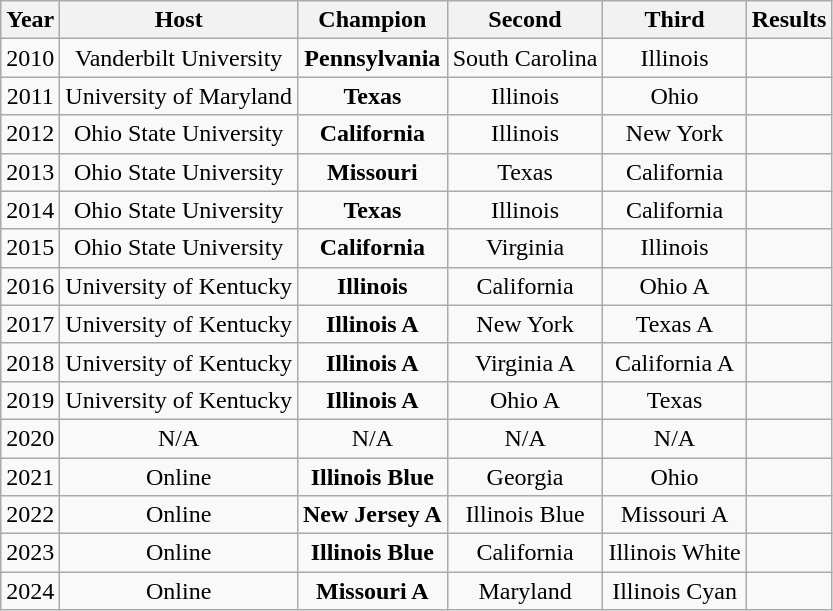<table class="wikitable" style="text-align:center;">
<tr>
<th>Year</th>
<th>Host</th>
<th>Champion</th>
<th>Second</th>
<th>Third</th>
<th>Results</th>
</tr>
<tr>
<td>2010</td>
<td>Vanderbilt University</td>
<td><strong>Pennsylvania</strong></td>
<td>South Carolina</td>
<td>Illinois</td>
<td></td>
</tr>
<tr>
<td>2011</td>
<td>University of Maryland</td>
<td><strong>Texas</strong></td>
<td>Illinois</td>
<td>Ohio</td>
<td></td>
</tr>
<tr>
<td>2012</td>
<td>Ohio State University</td>
<td><strong>California</strong></td>
<td>Illinois</td>
<td>New York</td>
<td></td>
</tr>
<tr>
<td>2013</td>
<td>Ohio State University</td>
<td><strong>Missouri</strong></td>
<td>Texas</td>
<td>California</td>
<td></td>
</tr>
<tr>
<td>2014</td>
<td>Ohio State University</td>
<td><strong>Texas</strong></td>
<td>Illinois</td>
<td>California</td>
<td></td>
</tr>
<tr>
<td>2015</td>
<td>Ohio State University</td>
<td><strong>California</strong></td>
<td>Virginia</td>
<td>Illinois</td>
<td></td>
</tr>
<tr>
<td>2016</td>
<td>University of Kentucky</td>
<td><strong>Illinois</strong></td>
<td>California</td>
<td>Ohio A</td>
<td></td>
</tr>
<tr>
<td>2017</td>
<td>University of Kentucky</td>
<td><strong>Illinois A</strong></td>
<td>New York</td>
<td>Texas A</td>
<td></td>
</tr>
<tr>
<td>2018</td>
<td>University of Kentucky</td>
<td><strong>Illinois A</strong></td>
<td>Virginia A</td>
<td>California A</td>
<td></td>
</tr>
<tr>
<td>2019</td>
<td>University of Kentucky</td>
<td><strong>Illinois A</strong></td>
<td>Ohio A</td>
<td>Texas</td>
<td></td>
</tr>
<tr>
<td>2020</td>
<td>N/A</td>
<td>N/A</td>
<td>N/A</td>
<td>N/A</td>
<td></td>
</tr>
<tr>
<td>2021</td>
<td>Online</td>
<td><strong>Illinois Blue</strong></td>
<td>Georgia</td>
<td>Ohio</td>
<td></td>
</tr>
<tr>
<td>2022</td>
<td>Online</td>
<td><strong>New Jersey A</strong></td>
<td>Illinois Blue</td>
<td>Missouri A</td>
<td></td>
</tr>
<tr>
<td>2023</td>
<td>Online</td>
<td><strong>Illinois Blue</strong></td>
<td>California</td>
<td>Illinois White</td>
<td></td>
</tr>
<tr>
<td>2024</td>
<td>Online</td>
<td><strong>Missouri A</strong></td>
<td>Maryland</td>
<td>Illinois Cyan</td>
<td></td>
</tr>
</table>
